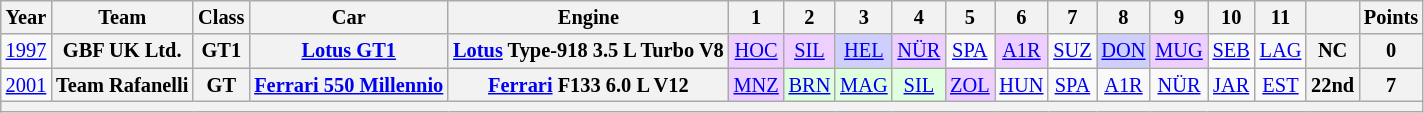<table class="wikitable" style="text-align:center; font-size:85%">
<tr>
<th>Year</th>
<th>Team</th>
<th>Class</th>
<th>Car</th>
<th>Engine</th>
<th>1</th>
<th>2</th>
<th>3</th>
<th>4</th>
<th>5</th>
<th>6</th>
<th>7</th>
<th>8</th>
<th>9</th>
<th>10</th>
<th>11</th>
<th></th>
<th>Points</th>
</tr>
<tr>
<td><a href='#'>1997</a></td>
<th nowrap>GBF UK Ltd.</th>
<th>GT1</th>
<th nowrap><a href='#'>Lotus GT1</a></th>
<th nowrap><a href='#'>Lotus</a> Type-918 3.5 L Turbo V8</th>
<td style="background:#EFCFFF;"><a href='#'>HOC</a><br></td>
<td style="background:#EFCFFF;"><a href='#'>SIL</a><br></td>
<td style="background:#CFCFFF;"><a href='#'>HEL</a><br></td>
<td style="background:#EFCFFF;"><a href='#'>NÜR</a><br></td>
<td><a href='#'>SPA</a></td>
<td style="background:#EFCFFF;"><a href='#'>A1R</a><br></td>
<td><a href='#'>SUZ</a></td>
<td style="background:#CFCFFF;"><a href='#'>DON</a><br></td>
<td style="background:#EFCFFF;"><a href='#'>MUG</a><br></td>
<td><a href='#'>SEB</a></td>
<td><a href='#'>LAG</a></td>
<th>NC</th>
<th>0</th>
</tr>
<tr>
<td><a href='#'>2001</a></td>
<th nowrap>Team Rafanelli</th>
<th>GT</th>
<th nowrap><a href='#'>Ferrari 550 Millennio</a></th>
<th nowrap><a href='#'>Ferrari</a> F133 6.0 L V12</th>
<td style="background:#EFCFFF;"><a href='#'>MNZ</a><br></td>
<td style="background:#DFFFDF;"><a href='#'>BRN</a><br></td>
<td style="background:#DFFFDF;"><a href='#'>MAG</a><br></td>
<td style="background:#DFFFDF;"><a href='#'>SIL</a><br></td>
<td style="background:#EFCFFF;"><a href='#'>ZOL</a><br></td>
<td><a href='#'>HUN</a></td>
<td><a href='#'>SPA</a></td>
<td><a href='#'>A1R</a></td>
<td><a href='#'>NÜR</a></td>
<td><a href='#'>JAR</a></td>
<td><a href='#'>EST</a></td>
<th>22nd</th>
<th>7</th>
</tr>
<tr>
<th colspan="18"></th>
</tr>
</table>
